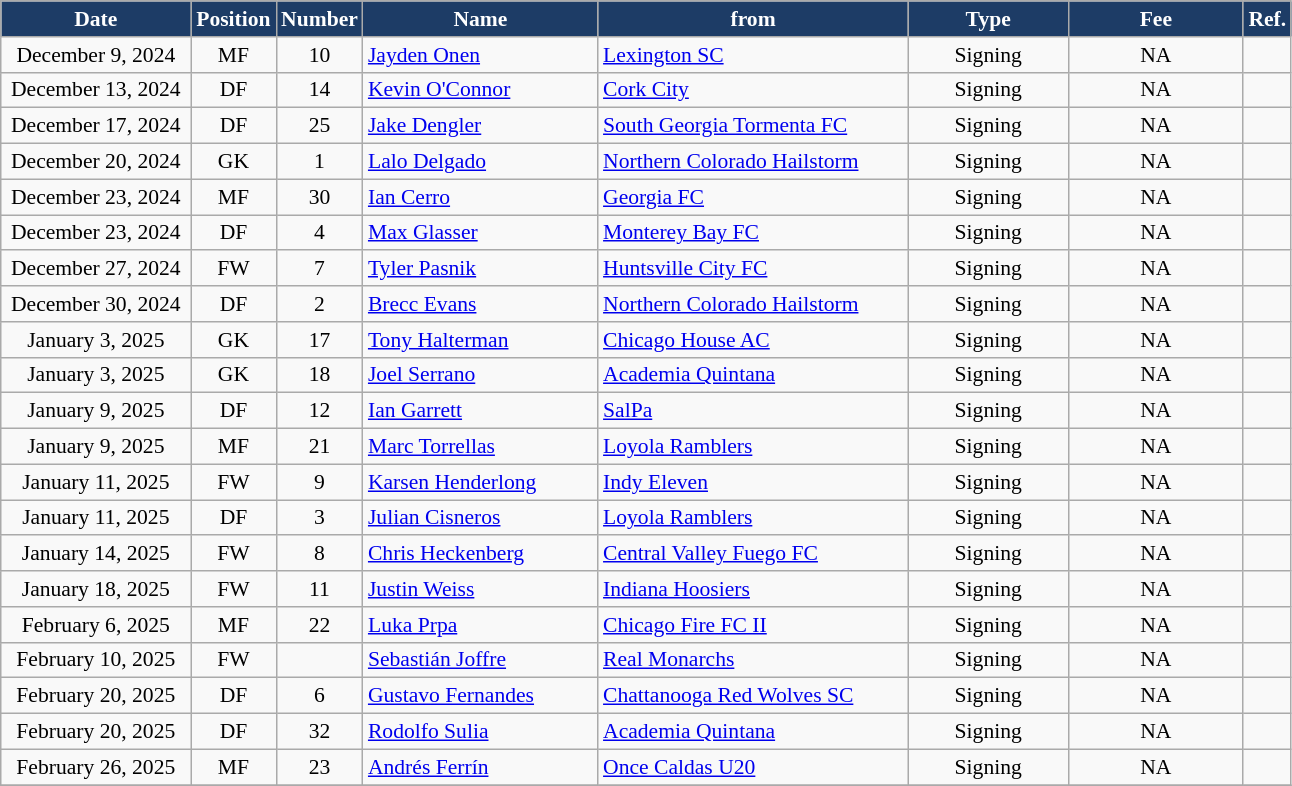<table class="wikitable" style="text-align:center; font-size:90%; ">
<tr>
<th style= "background:#1D3C66; color:#FFFFFF; width:120px;">Date</th>
<th style="background:#1D3C66; color:#FFFFFF; width:50px;">Position</th>
<th style="background:#1D3C66; color:#FFFFFF; width:50px;">Number</th>
<th style="background:#1D3C66; color:#FFFFFF; width:150px;">Name</th>
<th style="background:#1D3C66; color:#FFFFFF; width:200px;">from</th>
<th style="background:#1D3C66; color:#FFFFFF; Width:100px;">Type</th>
<th style="background:#1D3C66; color:#FFFFFF; width:110px;">Fee</th>
<th style="background:#1D3C66; color:#FFFFFF; width:25px;">Ref.</th>
</tr>
<tr>
<td>December 9, 2024</td>
<td>MF</td>
<td>10</td>
<td align="left"> <a href='#'>Jayden Onen</a></td>
<td align="left"> <a href='#'>Lexington SC</a></td>
<td>Signing</td>
<td>NA</td>
<td></td>
</tr>
<tr>
<td>December 13, 2024</td>
<td>DF</td>
<td>14</td>
<td align="left"> <a href='#'>Kevin O'Connor</a></td>
<td align="left"> <a href='#'>Cork City</a></td>
<td>Signing</td>
<td>NA</td>
<td></td>
</tr>
<tr>
<td>December 17, 2024</td>
<td>DF</td>
<td>25</td>
<td align="left"> <a href='#'>Jake Dengler</a></td>
<td align="left"> <a href='#'>South Georgia Tormenta FC</a></td>
<td>Signing</td>
<td>NA</td>
<td></td>
</tr>
<tr>
<td>December 20, 2024</td>
<td>GK</td>
<td>1</td>
<td align="left"> <a href='#'>Lalo Delgado</a></td>
<td align="left"> <a href='#'>Northern Colorado Hailstorm</a></td>
<td>Signing</td>
<td>NA</td>
<td></td>
</tr>
<tr>
<td>December 23, 2024</td>
<td>MF</td>
<td>30</td>
<td align="left"> <a href='#'>Ian Cerro</a></td>
<td align="left"> <a href='#'>Georgia FC</a></td>
<td>Signing</td>
<td>NA</td>
<td></td>
</tr>
<tr>
<td>December 23, 2024</td>
<td>DF</td>
<td>4</td>
<td align="left"> <a href='#'>Max Glasser</a></td>
<td align="left"> <a href='#'>Monterey Bay FC</a></td>
<td>Signing</td>
<td>NA</td>
<td></td>
</tr>
<tr>
<td>December 27, 2024</td>
<td>FW</td>
<td>7</td>
<td align="left"> <a href='#'>Tyler Pasnik</a></td>
<td align="left"> <a href='#'>Huntsville City FC</a></td>
<td>Signing</td>
<td>NA</td>
<td></td>
</tr>
<tr>
<td>December 30, 2024</td>
<td>DF</td>
<td>2</td>
<td align="left"> <a href='#'>Brecc Evans</a></td>
<td align="left"> <a href='#'>Northern Colorado Hailstorm</a></td>
<td>Signing</td>
<td>NA</td>
<td></td>
</tr>
<tr>
<td>January 3, 2025</td>
<td>GK</td>
<td>17</td>
<td align="left"> <a href='#'>Tony Halterman</a></td>
<td align="left"> <a href='#'>Chicago House AC</a></td>
<td>Signing</td>
<td>NA</td>
<td></td>
</tr>
<tr>
<td>January 3, 2025</td>
<td>GK</td>
<td>18</td>
<td align="left"> <a href='#'>Joel Serrano</a></td>
<td align="left"> <a href='#'>Academia Quintana</a></td>
<td>Signing</td>
<td>NA</td>
<td></td>
</tr>
<tr>
<td>January 9, 2025</td>
<td>DF</td>
<td>12</td>
<td align="left"> <a href='#'>Ian Garrett</a></td>
<td align="left"> <a href='#'>SalPa</a></td>
<td>Signing</td>
<td>NA</td>
<td></td>
</tr>
<tr>
<td>January 9, 2025</td>
<td>MF</td>
<td>21</td>
<td align="left"> <a href='#'>Marc Torrellas</a></td>
<td align="left"> <a href='#'>Loyola Ramblers</a></td>
<td>Signing</td>
<td>NA</td>
<td></td>
</tr>
<tr>
<td>January 11, 2025</td>
<td>FW</td>
<td>9</td>
<td align="left"> <a href='#'>Karsen Henderlong</a></td>
<td align="left"> <a href='#'>Indy Eleven</a></td>
<td>Signing</td>
<td>NA</td>
<td></td>
</tr>
<tr>
<td>January 11, 2025</td>
<td>DF</td>
<td>3</td>
<td align="left"> <a href='#'>Julian Cisneros</a></td>
<td align="left"> <a href='#'>Loyola Ramblers</a></td>
<td>Signing</td>
<td>NA</td>
<td></td>
</tr>
<tr>
<td>January 14, 2025</td>
<td>FW</td>
<td>8</td>
<td align="left"> <a href='#'>Chris Heckenberg</a></td>
<td align="left"> <a href='#'>Central Valley Fuego FC</a></td>
<td>Signing</td>
<td>NA</td>
<td></td>
</tr>
<tr>
<td>January 18, 2025</td>
<td>FW</td>
<td>11</td>
<td align="left"> <a href='#'>Justin Weiss</a></td>
<td align="left"> <a href='#'> Indiana Hoosiers</a></td>
<td>Signing</td>
<td>NA</td>
<td></td>
</tr>
<tr>
<td>February 6, 2025</td>
<td>MF</td>
<td>22</td>
<td align="left"> <a href='#'>Luka Prpa</a></td>
<td align="left"> <a href='#'>Chicago Fire FC II</a></td>
<td>Signing</td>
<td>NA</td>
<td></td>
</tr>
<tr>
<td>February 10, 2025</td>
<td>FW</td>
<td></td>
<td align="left"> <a href='#'>Sebastián Joffre</a></td>
<td align="left"> <a href='#'>Real Monarchs</a></td>
<td>Signing</td>
<td>NA</td>
<td></td>
</tr>
<tr>
<td>February 20, 2025</td>
<td>DF</td>
<td>6</td>
<td align="left"> <a href='#'>Gustavo Fernandes</a></td>
<td align="left"> <a href='#'>Chattanooga Red Wolves SC</a></td>
<td>Signing</td>
<td>NA</td>
<td></td>
</tr>
<tr>
<td>February 20, 2025</td>
<td>DF</td>
<td>32</td>
<td align="left"> <a href='#'>Rodolfo Sulia</a></td>
<td align="left"> <a href='#'>Academia Quintana</a></td>
<td>Signing</td>
<td>NA</td>
<td></td>
</tr>
<tr>
<td>February 26, 2025</td>
<td>MF</td>
<td>23</td>
<td align="left"> <a href='#'>Andrés Ferrín</a></td>
<td align="left"> <a href='#'>Once Caldas U20</a></td>
<td>Signing</td>
<td>NA</td>
<td></td>
</tr>
<tr>
</tr>
</table>
